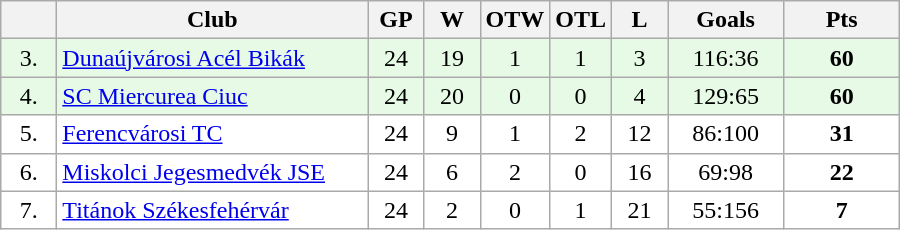<table class="wikitable">
<tr>
<th width="30"></th>
<th width="200">Club</th>
<th width="30">GP</th>
<th width="30">W</th>
<th width="30">OTW</th>
<th width="30">OTL</th>
<th width="30">L</th>
<th width="70">Goals</th>
<th width="70">Pts</th>
</tr>
<tr bgcolor="#e6fae6" align="center">
<td>3.</td>
<td align="left"><a href='#'>Dunaújvárosi Acél Bikák</a></td>
<td>24</td>
<td>19</td>
<td>1</td>
<td>1</td>
<td>3</td>
<td>116:36</td>
<td><strong>60</strong></td>
</tr>
<tr bgcolor="#e6fae6" align="center">
<td>4.</td>
<td align="left"><a href='#'>SC Miercurea Ciuc</a></td>
<td>24</td>
<td>20</td>
<td>0</td>
<td>0</td>
<td>4</td>
<td>129:65</td>
<td><strong>60</strong></td>
</tr>
<tr bgcolor="#FFFFFF" align="center">
<td>5.</td>
<td align="left"><a href='#'>Ferencvárosi TC</a></td>
<td>24</td>
<td>9</td>
<td>1</td>
<td>2</td>
<td>12</td>
<td>86:100</td>
<td><strong>31</strong></td>
</tr>
<tr bgcolor="#FFFFFF" align="center">
<td>6.</td>
<td align="left"><a href='#'>Miskolci Jegesmedvék JSE</a></td>
<td>24</td>
<td>6</td>
<td>2</td>
<td>0</td>
<td>16</td>
<td>69:98</td>
<td><strong>22</strong></td>
</tr>
<tr bgcolor="#FFFFFF" align="center">
<td>7.</td>
<td align="left"><a href='#'>Titánok Székesfehérvár</a></td>
<td>24</td>
<td>2</td>
<td>0</td>
<td>1</td>
<td>21</td>
<td>55:156</td>
<td><strong>7</strong></td>
</tr>
</table>
